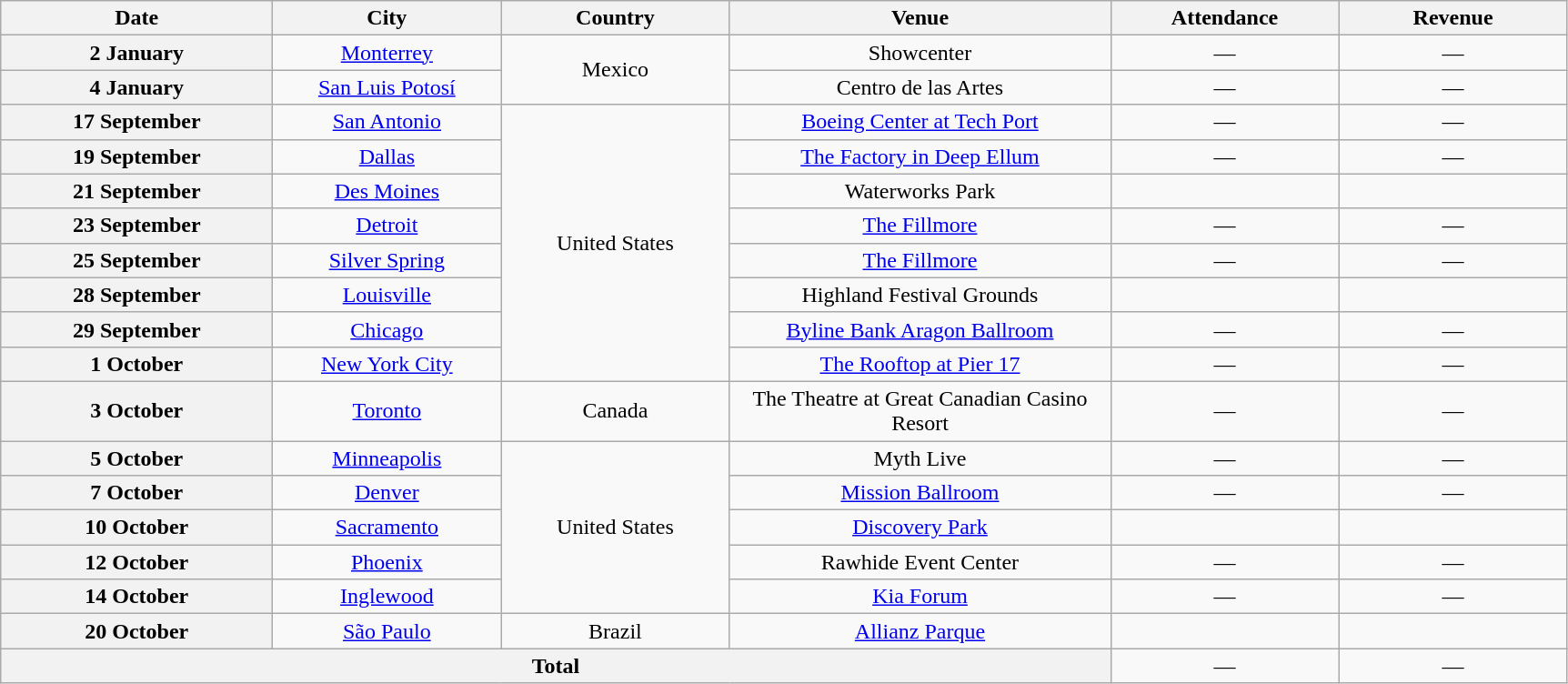<table class="wikitable plainrowheaders" style="text-align:center;">
<tr>
<th scope="col" style="width:12em;">Date</th>
<th scope="col" style="width:10em;">City</th>
<th scope="col" style="width:10em;">Country</th>
<th scope="col" style="width:17em;">Venue</th>
<th scope="col" style="width:10em;">Attendance</th>
<th scope="col" style="width:10em;">Revenue</th>
</tr>
<tr>
<th scope="row" style="text-align:center;">2 January</th>
<td><a href='#'>Monterrey</a></td>
<td rowspan="2">Mexico</td>
<td>Showcenter</td>
<td>—</td>
<td>—</td>
</tr>
<tr>
<th scope="row" style="text-align:center;">4 January</th>
<td><a href='#'>San Luis Potosí</a></td>
<td>Centro de las Artes</td>
<td>—</td>
<td>—</td>
</tr>
<tr>
<th scope="row" style="text-align:center;">17 September</th>
<td><a href='#'>San Antonio</a></td>
<td rowspan="8">United States</td>
<td><a href='#'>Boeing Center at Tech Port</a></td>
<td>—</td>
<td>—</td>
</tr>
<tr>
<th scope="row" style="text-align:center;">19 September</th>
<td><a href='#'>Dallas</a></td>
<td><a href='#'>The Factory in Deep Ellum</a></td>
<td>—</td>
<td>—</td>
</tr>
<tr>
<th scope="row" style="text-align:center;">21 September</th>
<td><a href='#'>Des Moines</a></td>
<td>Waterworks Park</td>
<td></td>
<td></td>
</tr>
<tr>
<th scope="row" style="text-align:center;">23 September</th>
<td><a href='#'>Detroit</a></td>
<td><a href='#'>The Fillmore</a></td>
<td>—</td>
<td>—</td>
</tr>
<tr>
<th scope="row" style="text-align:center;">25 September</th>
<td><a href='#'>Silver Spring</a></td>
<td><a href='#'>The Fillmore</a></td>
<td>—</td>
<td>—</td>
</tr>
<tr>
<th scope="row" style="text-align:center;">28 September</th>
<td><a href='#'>Louisville</a></td>
<td>Highland Festival Grounds</td>
<td></td>
<td></td>
</tr>
<tr>
<th scope="row" style="text-align:center;">29 September</th>
<td><a href='#'>Chicago</a></td>
<td><a href='#'>Byline Bank Aragon Ballroom</a></td>
<td>—</td>
<td>—</td>
</tr>
<tr>
<th scope="row" style="text-align:center;">1 October</th>
<td><a href='#'>New York City</a></td>
<td><a href='#'>The Rooftop at Pier 17</a></td>
<td>—</td>
<td>—</td>
</tr>
<tr>
<th scope="row" style="text-align:center;">3 October</th>
<td><a href='#'>Toronto</a></td>
<td>Canada</td>
<td>The Theatre at Great Canadian Casino Resort</td>
<td>—</td>
<td>—</td>
</tr>
<tr>
<th scope="row" style="text-align:center;">5 October</th>
<td><a href='#'>Minneapolis</a></td>
<td rowspan="5">United States</td>
<td>Myth Live</td>
<td>—</td>
<td>—</td>
</tr>
<tr>
<th scope="row" style="text-align:center;">7 October</th>
<td><a href='#'>Denver</a></td>
<td><a href='#'>Mission Ballroom</a></td>
<td>—</td>
<td>—</td>
</tr>
<tr>
<th scope="row" style="text-align:center;">10 October</th>
<td><a href='#'>Sacramento</a></td>
<td><a href='#'>Discovery Park</a></td>
<td></td>
<td></td>
</tr>
<tr>
<th scope="row" style="text-align:center;">12 October</th>
<td><a href='#'>Phoenix</a></td>
<td>Rawhide Event Center</td>
<td>—</td>
<td>—</td>
</tr>
<tr>
<th scope="row" style="text-align:center;">14 October</th>
<td><a href='#'>Inglewood</a></td>
<td><a href='#'>Kia Forum</a></td>
<td>—</td>
<td>—</td>
</tr>
<tr>
<th scope="row" style="text-align:center;">20 October</th>
<td><a href='#'>São Paulo</a></td>
<td>Brazil</td>
<td><a href='#'>Allianz Parque</a></td>
<td></td>
<td></td>
</tr>
<tr>
<th colspan="4">Total</th>
<td>—</td>
<td>—</td>
</tr>
</table>
